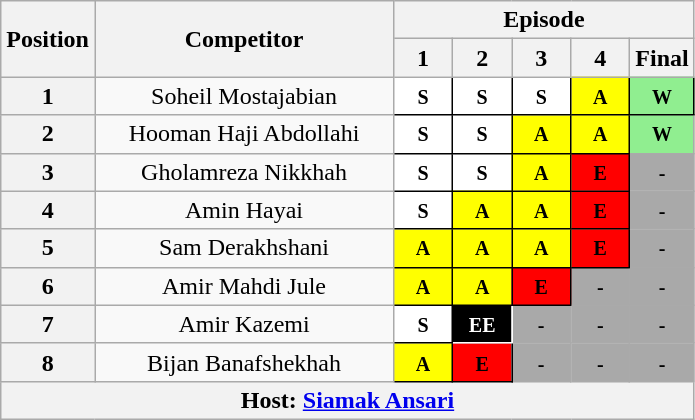<table class="wikitable sortable" style="text-align:center; witdh=19em">
<tr>
<th rowspan=2 style="width: 2em;">Position</th>
<th rowspan=2 style="width: 12em;">Competitor</th>
<th colspan="5">Episode</th>
</tr>
<tr>
<th style="width: 2em;">1</th>
<th style="width: 2em;">2</th>
<th style="width: 2em;">3</th>
<th style="width: 2em;">4</th>
<th style="width: 2em;">Final</th>
</tr>
<tr>
<th>1</th>
<td>Soheil Mostajabian</td>
<td style="background-color:white; color:black; border:1px solid;"><small><strong>S</strong></small></td>
<td style="background-color:white; color:black; border:1px solid;"><small><strong>S</strong></small></td>
<td style="background-color:white; color:black; border:1px solid;"><small><strong>S</strong></small></td>
<td style="background-color:yellow; color:black; border:1px solid;"><small><strong>A</strong></small></td>
<td style="background-color:lightgreen; color:black; border:1px solid;"><small><strong>W</strong></small></td>
</tr>
<tr>
<th>2</th>
<td>Hooman Haji Abdollahi</td>
<td style="background-color:white; color:black; border:1px solid;"><small><strong>S</strong></small></td>
<td style="background-color:white; color:black; border:1px solid;"><small><strong>S</strong></small></td>
<td style="background-color:yellow; color:black; border:1px solid;"><small><strong>A</strong></small></td>
<td style="background-color:yellow; color:black; border:1px solid;"><small><strong>A</strong></small></td>
<td style="background-color:lightgreen; color:black border:1px solid;"><small><strong>W</strong></small></td>
</tr>
<tr>
<th>3</th>
<td>Gholamreza Nikkhah</td>
<td style="background-color:white; color:black; border:1px solid;"><small><strong>S</strong></small></td>
<td style="background-color:white; color:black; border:1px solid;"><small><strong>S</strong></small></td>
<td style="background-color:yellow; color:black; border:1px solid;"><small><strong>A</strong></small></td>
<td style="background-color:red; color:black; border:1px solid;"><small><strong>E</strong></small></td>
<td bgcolor="darkgray"><small><strong>-</strong></small></td>
</tr>
<tr>
<th>4</th>
<td>Amin Hayai</td>
<td style="background-color:white; color:black; border:1px solid;"><small><strong>S</strong></small></td>
<td style="background-color:yellow; color:black; border:1px solid;"><small><strong>A</strong></small></td>
<td style="background-color:yellow; color:black; border:1px solid;"><small><strong>A</strong></small></td>
<td style="background-color:red; color:black; border:1px solid;"><small><strong>E</strong></small></td>
<td bgcolor="darkgray"><small><strong>-</strong></small></td>
</tr>
<tr>
<th>5</th>
<td>Sam Derakhshani</td>
<td style="background-color:yellow; color:black; border:1px solid;"><small><strong>A</strong></small></td>
<td style="background-color:yellow; color:black; border:1px solid;"><small><strong>A</strong></small></td>
<td style="background-color:yellow; color:black; border:1px solid;"><small><strong>A</strong></small></td>
<td style="background-color:red; color:black; border:1px solid;"><small><strong>E</strong></small></td>
<td bgcolor="darkgray"><small><strong>-</strong></small></td>
</tr>
<tr>
<th>6</th>
<td>Amir Mahdi Jule</td>
<td style="background-color:yellow; color:black; border:1px solid;"><small><strong>A</strong></small></td>
<td style="background-color:yellow; color:black; border:1px solid;"><small><strong>A</strong></small></td>
<td style="background-color:red; color:black; border:1px solid;"><small><strong>E</strong></small></td>
<td bgcolor="darkgray"><small><strong>-</strong></small></td>
<td bgcolor="darkgray"><small><strong>-</strong></small></td>
</tr>
<tr>
<th>7</th>
<td>Amir Kazemi</td>
<td style="background-color:white; color:black; border:1px solid;"><small><strong>S</strong></small></td>
<td style="background-color:black; color:white; border:1px solid;"><small><strong>EE</strong></small></td>
<td bgcolor="darkgray"><small><strong>-</strong></small></td>
<td bgcolor="darkgray"><small><strong>-</strong></small></td>
<td bgcolor="darkgray"><small><strong>-</strong></small></td>
</tr>
<tr>
<th>8</th>
<td>Bijan Banafshekhah</td>
<td style="background-color:yellow; color:black; border:1px solid;"><small><strong>A</strong></small></td>
<td style="background-color:red; color:black; border:1px solid;"><small><strong>E</strong></small></td>
<td bgcolor="darkgray"><small><strong>-</strong></small></td>
<td bgcolor="darkgray"><small><strong>-</strong></small></td>
<td bgcolor="darkgray"><small><strong>-</strong></small></td>
</tr>
<tr>
<th colspan="7">Host: <a href='#'>Siamak Ansari</a></th>
</tr>
</table>
